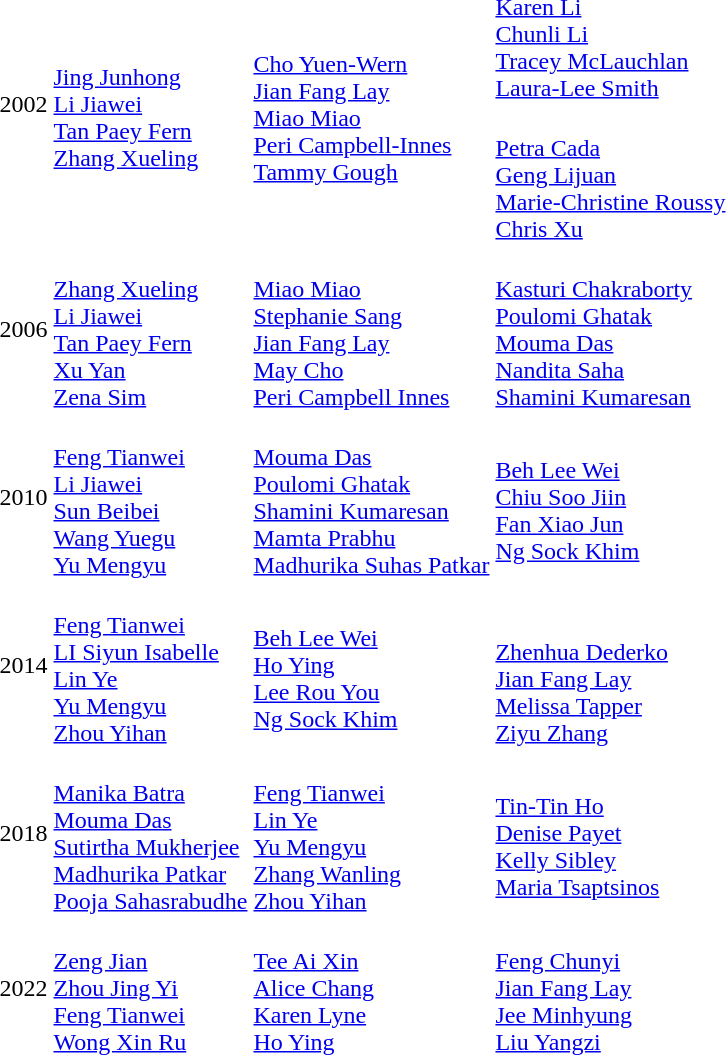<table>
<tr>
<td rowspan=2>2002</td>
<td rowspan=2><br><a href='#'>Jing Junhong</a><br><a href='#'>Li Jiawei</a><br><a href='#'>Tan Paey Fern</a><br><a href='#'>Zhang Xueling</a></td>
<td rowspan=2><br><a href='#'>Cho Yuen-Wern</a><br><a href='#'>Jian Fang Lay</a><br><a href='#'>Miao Miao</a><br><a href='#'>Peri Campbell-Innes</a><br><a href='#'>Tammy Gough</a></td>
<td><br><a href='#'>Karen Li</a><br><a href='#'>Chunli Li</a><br><a href='#'>Tracey McLauchlan</a><br><a href='#'>Laura-Lee Smith</a></td>
</tr>
<tr>
<td><br><a href='#'>Petra Cada</a><br><a href='#'>Geng Lijuan</a><br><a href='#'>Marie-Christine Roussy</a><br><a href='#'>Chris Xu</a></td>
</tr>
<tr>
<td>2006</td>
<td><br><a href='#'>Zhang Xueling</a><br><a href='#'>Li Jiawei</a><br><a href='#'>Tan Paey Fern</a><br><a href='#'>Xu Yan</a><br><a href='#'>Zena Sim</a></td>
<td><br><a href='#'>Miao Miao</a><br><a href='#'>Stephanie Sang</a><br><a href='#'>Jian Fang Lay</a><br><a href='#'>May Cho</a><br><a href='#'>Peri Campbell Innes</a></td>
<td><br><a href='#'>Kasturi Chakraborty</a><br><a href='#'>Poulomi Ghatak</a><br><a href='#'>Mouma Das</a><br><a href='#'>Nandita Saha</a><br><a href='#'>Shamini Kumaresan</a></td>
</tr>
<tr>
<td>2010<br></td>
<td><br><a href='#'>Feng Tianwei</a><br><a href='#'>Li Jiawei</a><br><a href='#'>Sun Beibei</a><br><a href='#'>Wang Yuegu</a><br><a href='#'>Yu Mengyu</a></td>
<td><br><a href='#'>Mouma Das</a><br><a href='#'>Poulomi Ghatak</a><br><a href='#'>Shamini Kumaresan</a><br><a href='#'>Mamta Prabhu</a><br><a href='#'>Madhurika Suhas Patkar</a></td>
<td><br><a href='#'>Beh Lee Wei</a><br><a href='#'>Chiu Soo Jiin</a><br><a href='#'>Fan Xiao Jun</a><br><a href='#'>Ng Sock Khim</a></td>
</tr>
<tr>
<td>2014<br></td>
<td><br><a href='#'>Feng Tianwei</a><br><a href='#'>LI Siyun Isabelle</a><br><a href='#'>Lin Ye</a><br><a href='#'>Yu Mengyu</a><br><a href='#'>Zhou Yihan</a></td>
<td><br><a href='#'>Beh Lee Wei</a><br><a href='#'>Ho Ying</a><br><a href='#'>Lee Rou You</a><br><a href='#'>Ng Sock Khim</a></td>
<td><br><br><a href='#'>Zhenhua Dederko</a><br><a href='#'>Jian Fang Lay</a><br><a href='#'>Melissa Tapper</a><br><a href='#'>Ziyu Zhang</a></td>
</tr>
<tr>
<td>2018<br></td>
<td><br><a href='#'>Manika Batra</a><br><a href='#'>Mouma Das</a><br><a href='#'>Sutirtha Mukherjee</a><br><a href='#'>Madhurika Patkar</a><br><a href='#'>Pooja Sahasrabudhe</a></td>
<td><br><a href='#'>Feng Tianwei</a><br><a href='#'>Lin Ye</a><br><a href='#'>Yu Mengyu</a><br><a href='#'>Zhang Wanling</a><br><a href='#'>Zhou Yihan</a></td>
<td><br><a href='#'>Tin-Tin Ho</a><br><a href='#'>Denise Payet</a><br><a href='#'>Kelly Sibley</a><br><a href='#'>Maria Tsaptsinos</a></td>
</tr>
<tr>
<td>2022<br></td>
<td><br><a href='#'>Zeng Jian</a><br><a href='#'>Zhou Jing Yi</a><br><a href='#'>Feng Tianwei</a><br><a href='#'>Wong Xin Ru</a></td>
<td><br><a href='#'>Tee Ai Xin</a><br><a href='#'>Alice Chang</a><br><a href='#'>Karen Lyne</a><br><a href='#'>Ho Ying</a></td>
<td><br><a href='#'>Feng Chunyi</a><br><a href='#'>Jian Fang Lay</a><br><a href='#'>Jee Minhyung</a><br><a href='#'>Liu Yangzi</a></td>
</tr>
</table>
